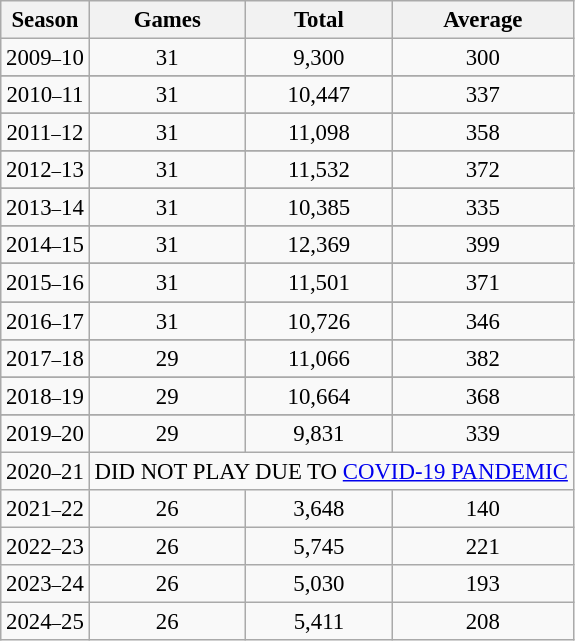<table class="wikitable" border="1" style="text-align:center; font-size:95%">
<tr>
<th rowspan="1">Season</th>
<th rowspan="1">Games</th>
<th rowspan="1">Total</th>
<th rowspan="1">Average</th>
</tr>
<tr style="text-align:center">
<td>2009<small>–</small>10</td>
<td>31</td>
<td>9,300</td>
<td>300</td>
</tr>
<tr>
</tr>
<tr style="text-align:center">
<td>2010<small>–</small>11</td>
<td>31</td>
<td>10,447</td>
<td>337</td>
</tr>
<tr>
</tr>
<tr style="text-align:center">
<td>2011<small>–</small>12</td>
<td>31</td>
<td>11,098</td>
<td>358</td>
</tr>
<tr>
</tr>
<tr style="text-align:center">
<td>2012<small>–</small>13</td>
<td>31</td>
<td>11,532</td>
<td>372</td>
</tr>
<tr>
</tr>
<tr style="text-align:center">
<td>2013<small>–</small>14</td>
<td>31</td>
<td>10,385</td>
<td>335</td>
</tr>
<tr>
</tr>
<tr style="text-align:center">
<td>2014<small>–</small>15</td>
<td>31</td>
<td>12,369</td>
<td>399</td>
</tr>
<tr>
</tr>
<tr style="text-align:center">
<td>2015<small>–</small>16</td>
<td>31</td>
<td>11,501</td>
<td>371</td>
</tr>
<tr>
</tr>
<tr style="text-align:center">
<td>2016<small>–</small>17</td>
<td>31</td>
<td>10,726</td>
<td>346</td>
</tr>
<tr>
</tr>
<tr style="text-align:center">
<td>2017<small>–</small>18</td>
<td>29</td>
<td>11,066</td>
<td>382</td>
</tr>
<tr>
</tr>
<tr style="”text-align:center”">
<td>2018<small>–</small>19</td>
<td>29</td>
<td>10,664</td>
<td>368</td>
</tr>
<tr>
</tr>
<tr style="“text-align:center”">
<td>2019<small>–</small>20</td>
<td>29</td>
<td>9,831</td>
<td>339</td>
</tr>
<tr>
<td>2020<small>–</small>21</td>
<td colspan="3">DID NOT PLAY DUE TO <a href='#'>COVID-19 PANDEMIC</a></td>
</tr>
<tr>
<td>2021<small>–</small>22</td>
<td>26</td>
<td>3,648</td>
<td>140</td>
</tr>
<tr>
<td>2022<small>–</small>23</td>
<td>26</td>
<td>5,745</td>
<td>221</td>
</tr>
<tr>
<td>2023<small>–</small>24</td>
<td>26</td>
<td>5,030</td>
<td>193</td>
</tr>
<tr>
<td>2024<small>–</small>25</td>
<td>26</td>
<td>5,411</td>
<td>208</td>
</tr>
</table>
